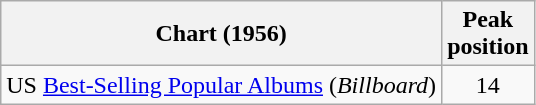<table class="wikitable">
<tr>
<th>Chart (1956)</th>
<th>Peak<br>position</th>
</tr>
<tr>
<td>US <a href='#'>Best-Selling Popular Albums</a> (<em>Billboard</em>)</td>
<td align="center">14</td>
</tr>
</table>
